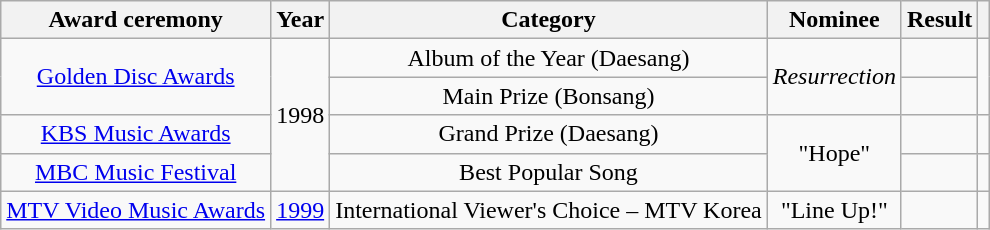<table class="wikitable sortable plainrowheaders" style="text-align:center">
<tr>
<th scope="col">Award ceremony</th>
<th scope="col">Year</th>
<th scope="col">Category</th>
<th scope="col">Nominee</th>
<th scope="col">Result</th>
<th scope="col" class="unsortable"></th>
</tr>
<tr>
<td rowspan="2" scope="row"><a href='#'>Golden Disc Awards</a></td>
<td rowspan="4">1998</td>
<td>Album of the Year (Daesang)</td>
<td rowspan="2"><em>Resurrection</em></td>
<td></td>
<td rowspan="2"></td>
</tr>
<tr>
<td>Main Prize (Bonsang)</td>
<td></td>
</tr>
<tr>
<td scope="row"><a href='#'>KBS Music Awards</a></td>
<td>Grand Prize (Daesang)</td>
<td rowspan="2">"Hope"</td>
<td></td>
<td></td>
</tr>
<tr>
<td scope="row"><a href='#'>MBC Music Festival</a></td>
<td>Best Popular Song</td>
<td></td>
<td></td>
</tr>
<tr>
<td scope="row"><a href='#'>MTV Video Music Awards</a></td>
<td><a href='#'>1999</a></td>
<td>International Viewer's Choice – MTV Korea</td>
<td>"Line Up!"</td>
<td></td>
<td></td>
</tr>
</table>
